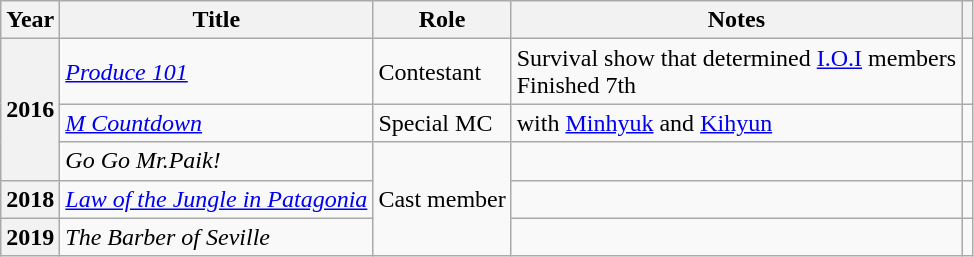<table class="wikitable plainrowheaders sortable">
<tr>
<th scope="col">Year</th>
<th scope="col">Title</th>
<th scope="col">Role</th>
<th scope="col">Notes</th>
<th scope="col" class="unsortable"></th>
</tr>
<tr>
<th scope="row" rowspan="3">2016</th>
<td><em><a href='#'>Produce 101</a></em></td>
<td>Contestant</td>
<td>Survival show that determined <a href='#'>I.O.I</a> members<br>Finished 7th</td>
<td style="text-align:center"></td>
</tr>
<tr>
<td><em><a href='#'>M Countdown</a></em></td>
<td>Special MC</td>
<td>with <a href='#'>Minhyuk</a> and <a href='#'>Kihyun</a></td>
<td style="text-align:center"></td>
</tr>
<tr>
<td><em>Go Go Mr.Paik! </em></td>
<td rowspan="3">Cast member</td>
<td></td>
<td style="text-align:center"></td>
</tr>
<tr>
<th scope="row">2018</th>
<td><em><a href='#'>Law of the Jungle in Patagonia</a></em></td>
<td></td>
<td style="text-align:center"></td>
</tr>
<tr>
<th scope="row">2019</th>
<td><em>The Barber of Seville</em></td>
<td></td>
<td style="text-align:center"></td>
</tr>
</table>
